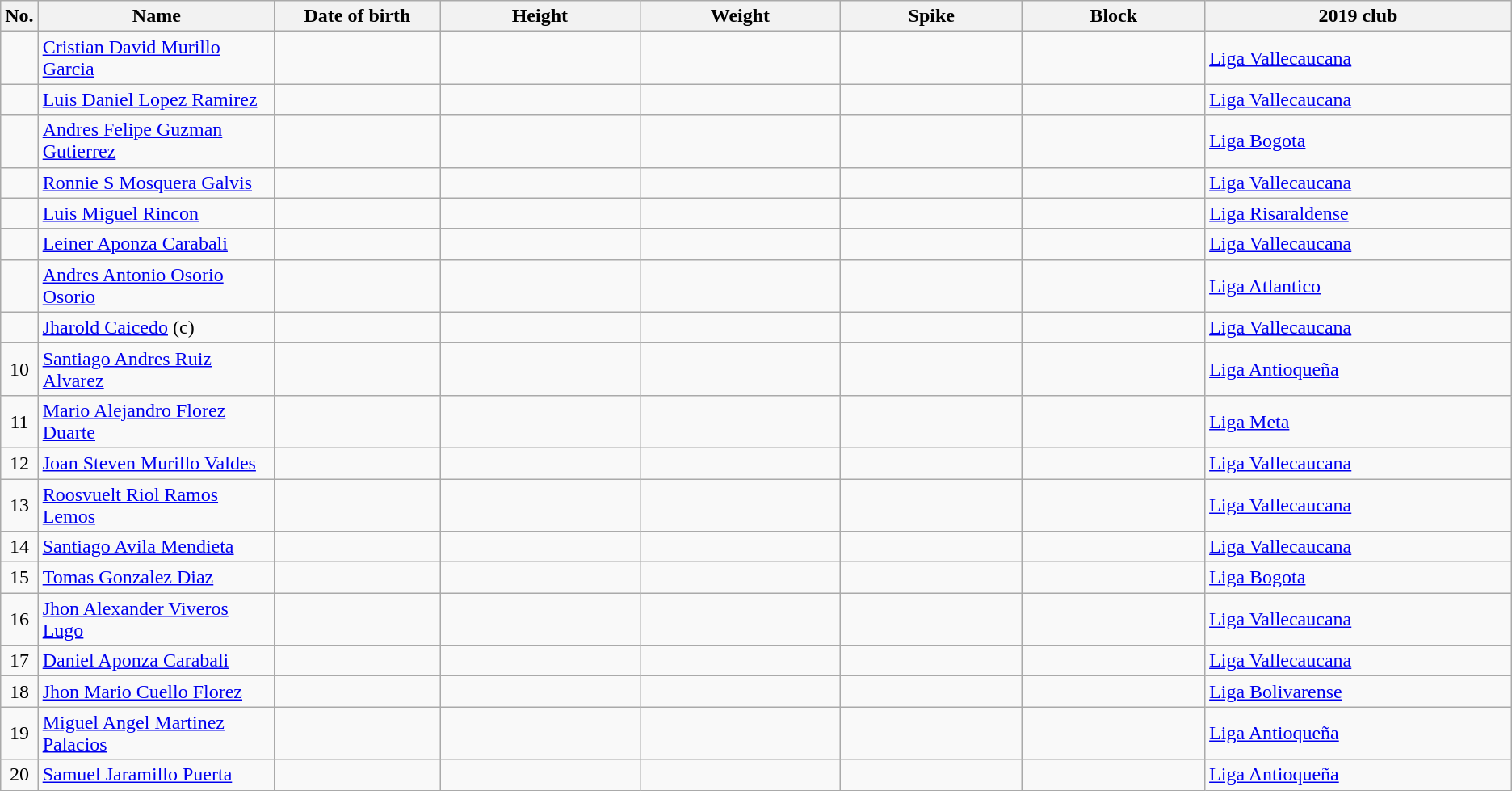<table class="wikitable sortable" style="text-align:center;">
<tr>
<th>No.</th>
<th style="width:13em">Name</th>
<th style="width:9em">Date of birth</th>
<th style="width:11em">Height</th>
<th style="width:11em">Weight</th>
<th style="width:10em">Spike</th>
<th style="width:10em">Block</th>
<th style="width:17em">2019 club</th>
</tr>
<tr>
<td></td>
<td align=left><a href='#'>Cristian David Murillo Garcia</a></td>
<td align=right></td>
<td></td>
<td></td>
<td></td>
<td></td>
<td align=left> <a href='#'>Liga Vallecaucana</a></td>
</tr>
<tr>
<td></td>
<td align=left><a href='#'>Luis Daniel Lopez Ramirez</a></td>
<td align=right></td>
<td></td>
<td></td>
<td></td>
<td></td>
<td align=left> <a href='#'>Liga Vallecaucana</a></td>
</tr>
<tr>
<td></td>
<td align=left><a href='#'>Andres Felipe Guzman Gutierrez</a></td>
<td align=right></td>
<td></td>
<td></td>
<td></td>
<td></td>
<td align=left> <a href='#'>Liga Bogota</a></td>
</tr>
<tr>
<td></td>
<td align=left><a href='#'>Ronnie S Mosquera Galvis</a></td>
<td align=right></td>
<td></td>
<td></td>
<td></td>
<td></td>
<td align=left> <a href='#'>Liga Vallecaucana</a></td>
</tr>
<tr>
<td></td>
<td align=left><a href='#'>Luis Miguel Rincon</a></td>
<td align=right></td>
<td></td>
<td></td>
<td></td>
<td></td>
<td align=left> <a href='#'>Liga Risaraldense</a></td>
</tr>
<tr>
<td></td>
<td align=left><a href='#'>Leiner Aponza Carabali</a></td>
<td align=right></td>
<td></td>
<td></td>
<td></td>
<td></td>
<td align=left> <a href='#'>Liga Vallecaucana</a></td>
</tr>
<tr>
<td></td>
<td align=left><a href='#'>Andres Antonio Osorio Osorio</a></td>
<td align=right></td>
<td></td>
<td></td>
<td></td>
<td></td>
<td align=left> <a href='#'>Liga Atlantico</a></td>
</tr>
<tr>
<td></td>
<td align=left><a href='#'>Jharold Caicedo</a> (c)</td>
<td align=right></td>
<td></td>
<td></td>
<td></td>
<td></td>
<td align=left> <a href='#'>Liga Vallecaucana</a></td>
</tr>
<tr>
<td>10</td>
<td align=left><a href='#'>Santiago Andres Ruiz Alvarez</a></td>
<td align=right></td>
<td></td>
<td></td>
<td></td>
<td></td>
<td align=left> <a href='#'>Liga Antioqueña</a></td>
</tr>
<tr>
<td>11</td>
<td align=left><a href='#'>Mario Alejandro Florez Duarte</a></td>
<td align=right></td>
<td></td>
<td></td>
<td></td>
<td></td>
<td align=left> <a href='#'>Liga Meta</a></td>
</tr>
<tr>
<td>12</td>
<td align=left><a href='#'>Joan Steven Murillo Valdes</a></td>
<td align=right></td>
<td></td>
<td></td>
<td></td>
<td></td>
<td align=left> <a href='#'>Liga Vallecaucana</a></td>
</tr>
<tr>
<td>13</td>
<td align=left><a href='#'>Roosvuelt Riol Ramos Lemos</a></td>
<td align=right></td>
<td></td>
<td></td>
<td></td>
<td></td>
<td align=left> <a href='#'>Liga Vallecaucana</a></td>
</tr>
<tr>
<td>14</td>
<td align=left><a href='#'>Santiago Avila Mendieta</a></td>
<td align=right></td>
<td></td>
<td></td>
<td></td>
<td></td>
<td align=left> <a href='#'>Liga Vallecaucana</a></td>
</tr>
<tr>
<td>15</td>
<td align=left><a href='#'>Tomas Gonzalez Diaz</a></td>
<td align=right></td>
<td></td>
<td></td>
<td></td>
<td></td>
<td align=left> <a href='#'>Liga Bogota</a></td>
</tr>
<tr>
<td>16</td>
<td align=left><a href='#'>Jhon Alexander Viveros Lugo</a></td>
<td align=right></td>
<td></td>
<td></td>
<td></td>
<td></td>
<td align=left> <a href='#'>Liga Vallecaucana</a></td>
</tr>
<tr>
<td>17</td>
<td align=left><a href='#'>Daniel Aponza Carabali</a></td>
<td align=right></td>
<td></td>
<td></td>
<td></td>
<td></td>
<td align=left> <a href='#'>Liga Vallecaucana</a></td>
</tr>
<tr>
<td>18</td>
<td align=left><a href='#'>Jhon Mario Cuello Florez</a></td>
<td align=right></td>
<td></td>
<td></td>
<td></td>
<td></td>
<td align=left> <a href='#'>Liga Bolivarense</a></td>
</tr>
<tr>
<td>19</td>
<td align=left><a href='#'>Miguel Angel Martinez Palacios</a></td>
<td align=right></td>
<td></td>
<td></td>
<td></td>
<td></td>
<td align=left> <a href='#'>Liga Antioqueña</a></td>
</tr>
<tr>
<td>20</td>
<td align=left><a href='#'>Samuel Jaramillo Puerta</a></td>
<td align=right></td>
<td></td>
<td></td>
<td></td>
<td></td>
<td align=left> <a href='#'>Liga Antioqueña</a></td>
</tr>
</table>
